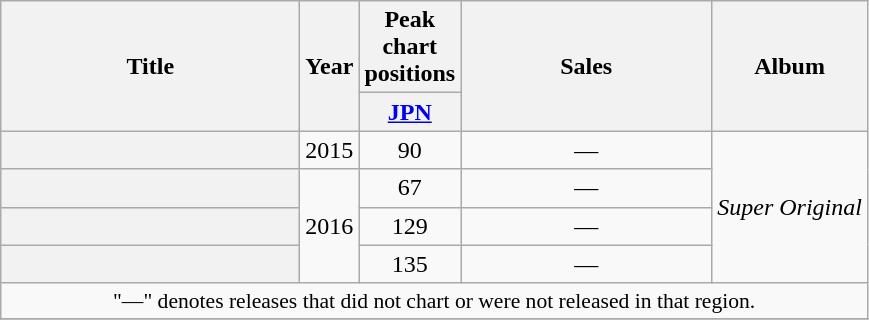<table class="wikitable plainrowheaders" style="text-align:center;">
<tr>
<th rowspan="2" style="width:12em;">Title</th>
<th rowspan="2">Year</th>
<th colspan="1">Peak chart positions</th>
<th rowspan="2" style="width:10em;">Sales</th>
<th rowspan="2">Album</th>
</tr>
<tr>
<th width="30"><a href='#'>JPN</a></th>
</tr>
<tr>
<th scope="row"></th>
<td>2015</td>
<td>90</td>
<td>—</td>
<td rowspan="4"><em>Super Original</em></td>
</tr>
<tr>
<th scope="row"></th>
<td rowspan="3">2016</td>
<td>67</td>
<td>—</td>
</tr>
<tr>
<th scope="row"></th>
<td>129</td>
<td>—</td>
</tr>
<tr>
<th scope="row"></th>
<td>135</td>
<td>—</td>
</tr>
<tr>
<td colspan="5" style="font-size:90%;">"—" denotes releases that did not chart or were not released in that region.</td>
</tr>
<tr>
</tr>
</table>
